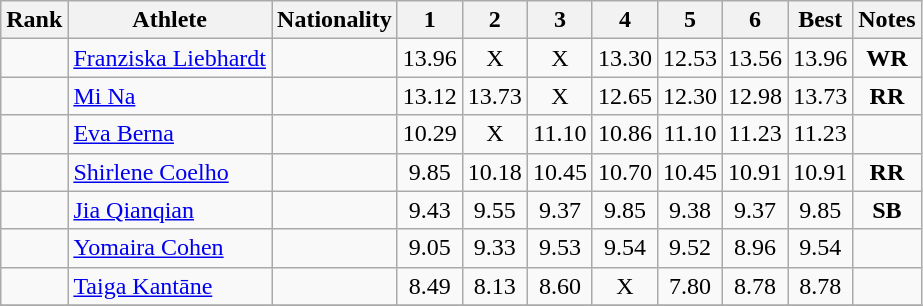<table class="wikitable sortable" style="text-align:center">
<tr>
<th>Rank</th>
<th>Athlete</th>
<th>Nationality</th>
<th width="25">1</th>
<th width="25">2</th>
<th width="25">3</th>
<th width="25">4</th>
<th width="25">5</th>
<th width="25">6</th>
<th>Best</th>
<th>Notes</th>
</tr>
<tr>
<td></td>
<td style="text-align:left;"><a href='#'>Franziska Liebhardt</a></td>
<td style="text-align:left;"></td>
<td>13.96</td>
<td>X</td>
<td>X</td>
<td>13.30</td>
<td>12.53</td>
<td>13.56</td>
<td>13.96</td>
<td><strong>WR</strong></td>
</tr>
<tr>
<td></td>
<td style="text-align:left;"><a href='#'>Mi Na</a></td>
<td style="text-align:left;"></td>
<td>13.12</td>
<td>13.73</td>
<td>X</td>
<td>12.65</td>
<td>12.30</td>
<td>12.98</td>
<td>13.73</td>
<td><strong>RR</strong></td>
</tr>
<tr>
<td></td>
<td style="text-align:left;"><a href='#'>Eva Berna</a></td>
<td style="text-align:left;"></td>
<td>10.29</td>
<td>X</td>
<td>11.10</td>
<td>10.86</td>
<td>11.10</td>
<td>11.23</td>
<td>11.23</td>
<td></td>
</tr>
<tr>
<td></td>
<td style="text-align:left;"><a href='#'>Shirlene Coelho</a></td>
<td style="text-align:left;"></td>
<td>9.85</td>
<td>10.18</td>
<td>10.45</td>
<td>10.70</td>
<td>10.45</td>
<td>10.91</td>
<td>10.91</td>
<td><strong>RR</strong></td>
</tr>
<tr>
<td></td>
<td style="text-align:left;"><a href='#'>Jia Qianqian</a></td>
<td style="text-align:left;"></td>
<td>9.43</td>
<td>9.55</td>
<td>9.37</td>
<td>9.85</td>
<td>9.38</td>
<td>9.37</td>
<td>9.85</td>
<td><strong>SB</strong></td>
</tr>
<tr>
<td></td>
<td style="text-align:left;"><a href='#'>Yomaira Cohen</a></td>
<td style="text-align:left;"></td>
<td>9.05</td>
<td>9.33</td>
<td>9.53</td>
<td>9.54</td>
<td>9.52</td>
<td>8.96</td>
<td>9.54</td>
<td></td>
</tr>
<tr>
<td></td>
<td style="text-align:left;"><a href='#'>Taiga Kantāne</a></td>
<td style="text-align:left;"></td>
<td>8.49</td>
<td>8.13</td>
<td>8.60</td>
<td>X</td>
<td>7.80</td>
<td>8.78</td>
<td>8.78</td>
<td></td>
</tr>
<tr>
</tr>
</table>
